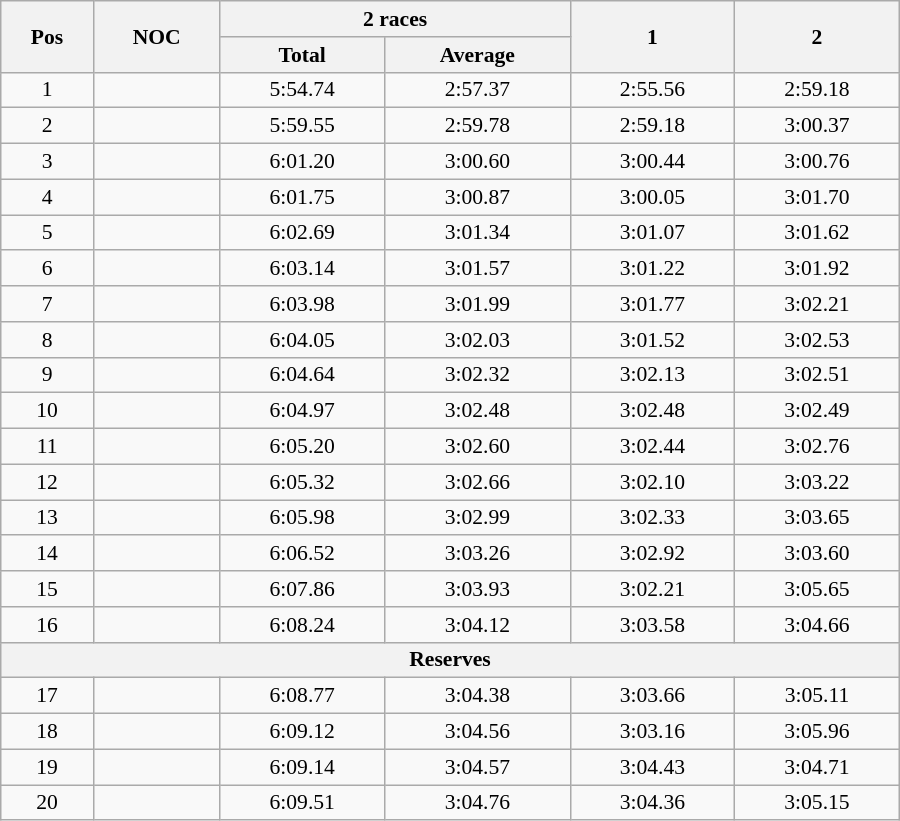<table class="wikitable" width=600 style="text-align:center; font-size:90%">
<tr>
<th rowspan=2>Pos</th>
<th rowspan=2>NOC</th>
<th colspan=2>2 races</th>
<th rowspan=2>1</th>
<th rowspan=2>2</th>
</tr>
<tr>
<th>Total</th>
<th>Average</th>
</tr>
<tr>
<td>1</td>
<td align="left"></td>
<td>5:54.74</td>
<td>2:57.37</td>
<td>2:55.56</td>
<td>2:59.18</td>
</tr>
<tr>
<td>2</td>
<td align="left"></td>
<td>5:59.55</td>
<td>2:59.78</td>
<td>2:59.18</td>
<td>3:00.37</td>
</tr>
<tr>
<td>3</td>
<td align="left"></td>
<td>6:01.20</td>
<td>3:00.60</td>
<td>3:00.44</td>
<td>3:00.76</td>
</tr>
<tr>
<td>4</td>
<td align="left"></td>
<td>6:01.75</td>
<td>3:00.87</td>
<td>3:00.05</td>
<td>3:01.70</td>
</tr>
<tr>
<td>5</td>
<td align="left"></td>
<td>6:02.69</td>
<td>3:01.34</td>
<td>3:01.07</td>
<td>3:01.62</td>
</tr>
<tr>
<td>6</td>
<td align="left"></td>
<td>6:03.14</td>
<td>3:01.57</td>
<td>3:01.22</td>
<td>3:01.92</td>
</tr>
<tr>
<td>7</td>
<td align="left"></td>
<td>6:03.98</td>
<td>3:01.99</td>
<td>3:01.77</td>
<td>3:02.21</td>
</tr>
<tr>
<td>8</td>
<td align="left"></td>
<td>6:04.05</td>
<td>3:02.03</td>
<td>3:01.52</td>
<td>3:02.53</td>
</tr>
<tr>
<td>9</td>
<td align="left"></td>
<td>6:04.64</td>
<td>3:02.32</td>
<td>3:02.13</td>
<td>3:02.51</td>
</tr>
<tr>
<td>10</td>
<td align="left"></td>
<td>6:04.97</td>
<td>3:02.48</td>
<td>3:02.48</td>
<td>3:02.49</td>
</tr>
<tr>
<td>11</td>
<td align="left"></td>
<td>6:05.20</td>
<td>3:02.60</td>
<td>3:02.44</td>
<td>3:02.76</td>
</tr>
<tr>
<td>12</td>
<td align="left"></td>
<td>6:05.32</td>
<td>3:02.66</td>
<td>3:02.10</td>
<td>3:03.22</td>
</tr>
<tr>
<td>13</td>
<td align="left"></td>
<td>6:05.98</td>
<td>3:02.99</td>
<td>3:02.33</td>
<td>3:03.65</td>
</tr>
<tr>
<td>14</td>
<td align="left"></td>
<td>6:06.52</td>
<td>3:03.26</td>
<td>3:02.92</td>
<td>3:03.60</td>
</tr>
<tr>
<td>15</td>
<td align="left"></td>
<td>6:07.86</td>
<td>3:03.93</td>
<td>3:02.21</td>
<td>3:05.65</td>
</tr>
<tr>
<td>16</td>
<td align="left"></td>
<td>6:08.24</td>
<td>3:04.12</td>
<td>3:03.58</td>
<td>3:04.66</td>
</tr>
<tr>
<th colspan=6>Reserves</th>
</tr>
<tr>
<td>17</td>
<td align="left"></td>
<td>6:08.77</td>
<td>3:04.38</td>
<td>3:03.66</td>
<td>3:05.11</td>
</tr>
<tr>
<td>18</td>
<td align="left"></td>
<td>6:09.12</td>
<td>3:04.56</td>
<td>3:03.16</td>
<td>3:05.96</td>
</tr>
<tr>
<td>19</td>
<td align="left"></td>
<td>6:09.14</td>
<td>3:04.57</td>
<td>3:04.43</td>
<td>3:04.71</td>
</tr>
<tr>
<td>20</td>
<td align="left"></td>
<td>6:09.51</td>
<td>3:04.76</td>
<td>3:04.36</td>
<td>3:05.15</td>
</tr>
</table>
